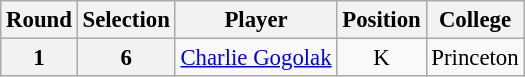<table class="wikitable" style="font-size: 95%; text-align: center;">
<tr>
<th>Round</th>
<th>Selection</th>
<th>Player</th>
<th>Position</th>
<th>College</th>
</tr>
<tr>
<th>1</th>
<th>6</th>
<td><a href='#'>Charlie Gogolak</a></td>
<td>K</td>
<td>Princeton</td>
</tr>
</table>
